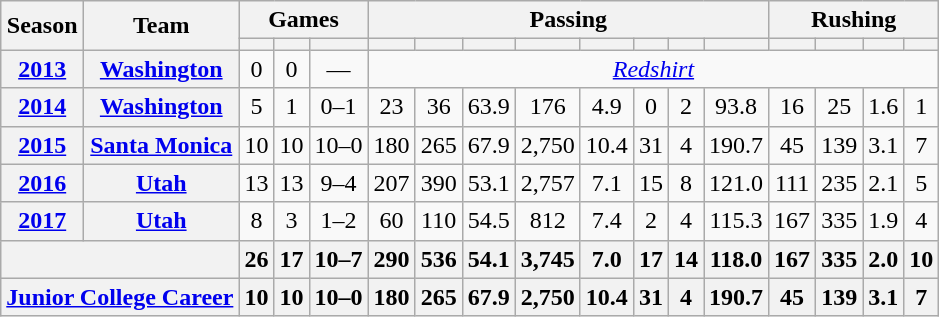<table class="wikitable" style="text-align:center;">
<tr>
<th rowspan="2">Season</th>
<th rowspan="2">Team</th>
<th colspan="3">Games</th>
<th colspan="8">Passing</th>
<th colspan="4">Rushing</th>
</tr>
<tr>
<th></th>
<th></th>
<th></th>
<th></th>
<th></th>
<th></th>
<th></th>
<th></th>
<th></th>
<th></th>
<th></th>
<th></th>
<th></th>
<th></th>
<th></th>
</tr>
<tr>
<th><a href='#'>2013</a></th>
<th><a href='#'>Washington</a></th>
<td>0</td>
<td>0</td>
<td>—</td>
<td colspan="12"> <em><a href='#'>Redshirt</a></em></td>
</tr>
<tr>
<th><a href='#'>2014</a></th>
<th><a href='#'>Washington</a></th>
<td>5</td>
<td>1</td>
<td>0–1</td>
<td>23</td>
<td>36</td>
<td>63.9</td>
<td>176</td>
<td>4.9</td>
<td>0</td>
<td>2</td>
<td>93.8</td>
<td>16</td>
<td>25</td>
<td>1.6</td>
<td>1</td>
</tr>
<tr>
<th><a href='#'>2015</a></th>
<th><a href='#'>Santa Monica</a></th>
<td>10</td>
<td>10</td>
<td>10–0</td>
<td>180</td>
<td>265</td>
<td>67.9</td>
<td>2,750</td>
<td>10.4</td>
<td>31</td>
<td>4</td>
<td>190.7</td>
<td>45</td>
<td>139</td>
<td>3.1</td>
<td>7</td>
</tr>
<tr>
<th><a href='#'>2016</a></th>
<th><a href='#'>Utah</a></th>
<td>13</td>
<td>13</td>
<td>9–4</td>
<td>207</td>
<td>390</td>
<td>53.1</td>
<td>2,757</td>
<td>7.1</td>
<td>15</td>
<td>8</td>
<td>121.0</td>
<td>111</td>
<td>235</td>
<td>2.1</td>
<td>5</td>
</tr>
<tr>
<th><a href='#'>2017</a></th>
<th><a href='#'>Utah</a></th>
<td>8</td>
<td>3</td>
<td>1–2</td>
<td>60</td>
<td>110</td>
<td>54.5</td>
<td>812</td>
<td>7.4</td>
<td>2</td>
<td>4</td>
<td>115.3</td>
<td>167</td>
<td>335</td>
<td>1.9</td>
<td>4</td>
</tr>
<tr>
<th colspan="2"></th>
<th>26</th>
<th>17</th>
<th>10–7</th>
<th>290</th>
<th>536</th>
<th>54.1</th>
<th>3,745</th>
<th>7.0</th>
<th>17</th>
<th>14</th>
<th>118.0</th>
<th>167</th>
<th>335</th>
<th>2.0</th>
<th>10</th>
</tr>
<tr>
<th colspan="2"><a href='#'>Junior College Career</a></th>
<th>10</th>
<th>10</th>
<th>10–0</th>
<th>180</th>
<th>265</th>
<th>67.9</th>
<th>2,750</th>
<th>10.4</th>
<th>31</th>
<th>4</th>
<th>190.7</th>
<th>45</th>
<th>139</th>
<th>3.1</th>
<th>7</th>
</tr>
</table>
